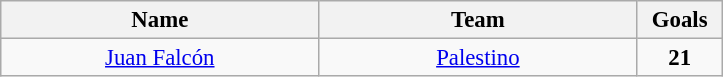<table class="wikitable" style="font-size:95%; text-align:center;">
<tr>
<th width="205">Name</th>
<th width="205">Team</th>
<th width="50">Goals</th>
</tr>
<tr>
<td> <a href='#'>Juan Falcón</a></td>
<td><a href='#'>Palestino</a></td>
<td><strong>21</strong></td>
</tr>
</table>
